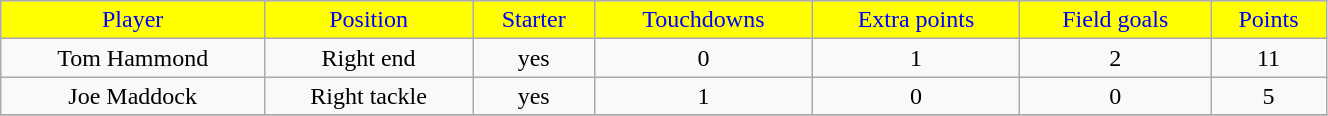<table class="wikitable" width="70%">
<tr align="center"  style="background:yellow;color:blue;">
<td>Player</td>
<td>Position</td>
<td>Starter</td>
<td>Touchdowns</td>
<td>Extra points</td>
<td>Field goals</td>
<td>Points</td>
</tr>
<tr align="center" bgcolor="">
<td>Tom Hammond</td>
<td>Right end</td>
<td>yes</td>
<td>0</td>
<td>1</td>
<td>2</td>
<td>11</td>
</tr>
<tr align="center" bgcolor="">
<td>Joe Maddock</td>
<td>Right tackle</td>
<td>yes</td>
<td>1</td>
<td>0</td>
<td>0</td>
<td>5</td>
</tr>
<tr align="center" bgcolor="">
</tr>
</table>
